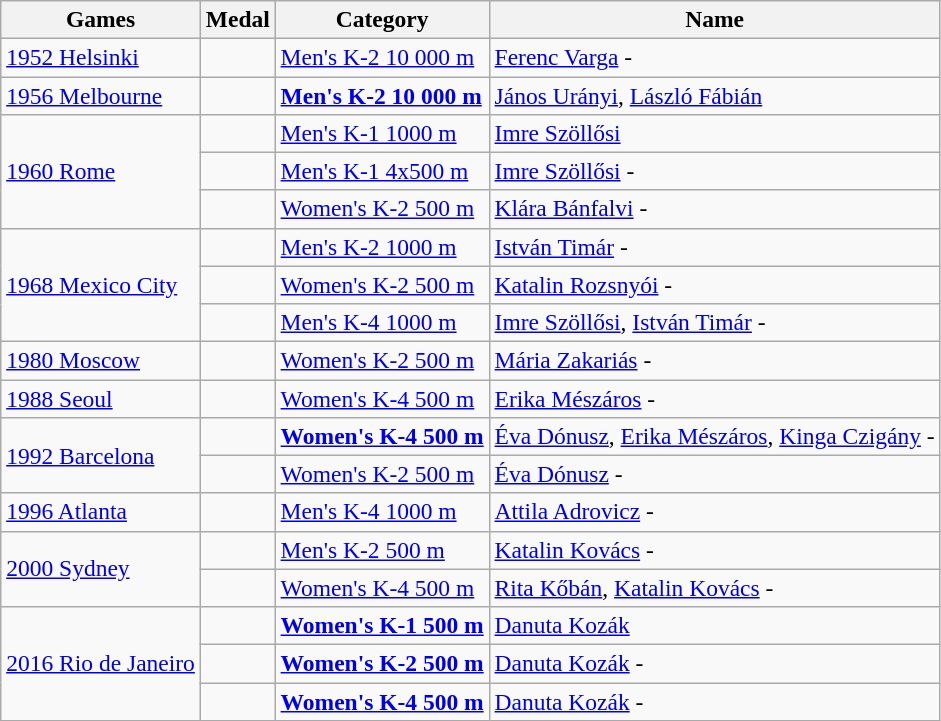<table class="wikitable" style="text-align:left; font-size:98%;">
<tr>
<th>Games</th>
<th>Medal</th>
<th>Category</th>
<th>Name</th>
</tr>
<tr>
<td> <a href='#'>1952 Helsinki</a></td>
<td></td>
<td><a href='#'>Men's K-2 10 000 m</a></td>
<td><a href='#'>Ferenc Varga</a> - </td>
</tr>
<tr>
<td> <a href='#'>1956 Melbourne</a></td>
<td></td>
<td><strong><a href='#'>Men's K-2 10 000 m</a></strong></td>
<td><a href='#'>János Urányi</a>, <a href='#'>László Fábián</a></td>
</tr>
<tr>
<td rowspan="3"> <a href='#'>1960 Rome</a></td>
<td></td>
<td><a href='#'>Men's K-1 1000 m</a></td>
<td><a href='#'>Imre Szöllősi</a></td>
</tr>
<tr>
<td></td>
<td><a href='#'>Men's K-1 4x500 m</a></td>
<td><a href='#'>Imre Szöllősi</a> - </td>
</tr>
<tr>
<td></td>
<td><a href='#'>Women's K-2 500 m</a></td>
<td><a href='#'>Klára Bánfalvi</a> - </td>
</tr>
<tr>
<td rowspan="3"> <a href='#'>1968 Mexico City</a></td>
<td></td>
<td><a href='#'>Men's K-2 1000 m</a></td>
<td><a href='#'>István Timár</a> - </td>
</tr>
<tr>
<td></td>
<td><a href='#'>Women's K-2 500 m</a></td>
<td><a href='#'>Katalin Rozsnyói</a> - </td>
</tr>
<tr>
<td></td>
<td><a href='#'>Men's K-4 1000 m</a></td>
<td><a href='#'>Imre Szöllősi</a>, <a href='#'>István Timár</a> - </td>
</tr>
<tr>
<td> <a href='#'>1980 Moscow</a></td>
<td></td>
<td><a href='#'>Women's K-2 500 m</a></td>
<td><a href='#'>Mária Zakariás</a> - </td>
</tr>
<tr>
<td> <a href='#'>1988 Seoul</a></td>
<td></td>
<td><a href='#'>Women's K-4 500 m</a></td>
<td><a href='#'>Erika Mészáros</a> - </td>
</tr>
<tr>
<td rowspan="2"> <a href='#'>1992 Barcelona</a></td>
<td></td>
<td><strong><a href='#'>Women's K-4 500 m</a></strong></td>
<td><a href='#'>Éva Dónusz</a>, <a href='#'>Erika Mészáros</a>, <a href='#'>Kinga Czigány</a> - </td>
</tr>
<tr>
<td></td>
<td><a href='#'>Women's K-2 500 m</a></td>
<td><a href='#'>Éva Dónusz</a> - </td>
</tr>
<tr>
<td> <a href='#'>1996 Atlanta</a></td>
<td></td>
<td><a href='#'>Men's K-4 1000 m</a></td>
<td><a href='#'>Attila Adrovicz</a> - </td>
</tr>
<tr>
<td rowspan="2"> <a href='#'>2000 Sydney</a></td>
<td></td>
<td><a href='#'>Men's K-2 500 m</a></td>
<td><a href='#'>Katalin Kovács</a> - </td>
</tr>
<tr>
<td></td>
<td><a href='#'>Women's K-4 500 m</a></td>
<td><a href='#'>Rita Kőbán</a>, <a href='#'>Katalin Kovács</a> - </td>
</tr>
<tr>
<td rowspan="3"> <a href='#'>2016 Rio de Janeiro</a></td>
<td></td>
<td><strong><a href='#'>Women's K-1 500 m</a></strong></td>
<td><a href='#'>Danuta Kozák</a></td>
</tr>
<tr>
<td></td>
<td><strong><a href='#'>Women's K-2 500 m</a></strong></td>
<td><a href='#'>Danuta Kozák</a> - </td>
</tr>
<tr>
<td></td>
<td><strong><a href='#'>Women's K-4 500 m</a></strong></td>
<td><a href='#'>Danuta Kozák</a> - </td>
</tr>
</table>
